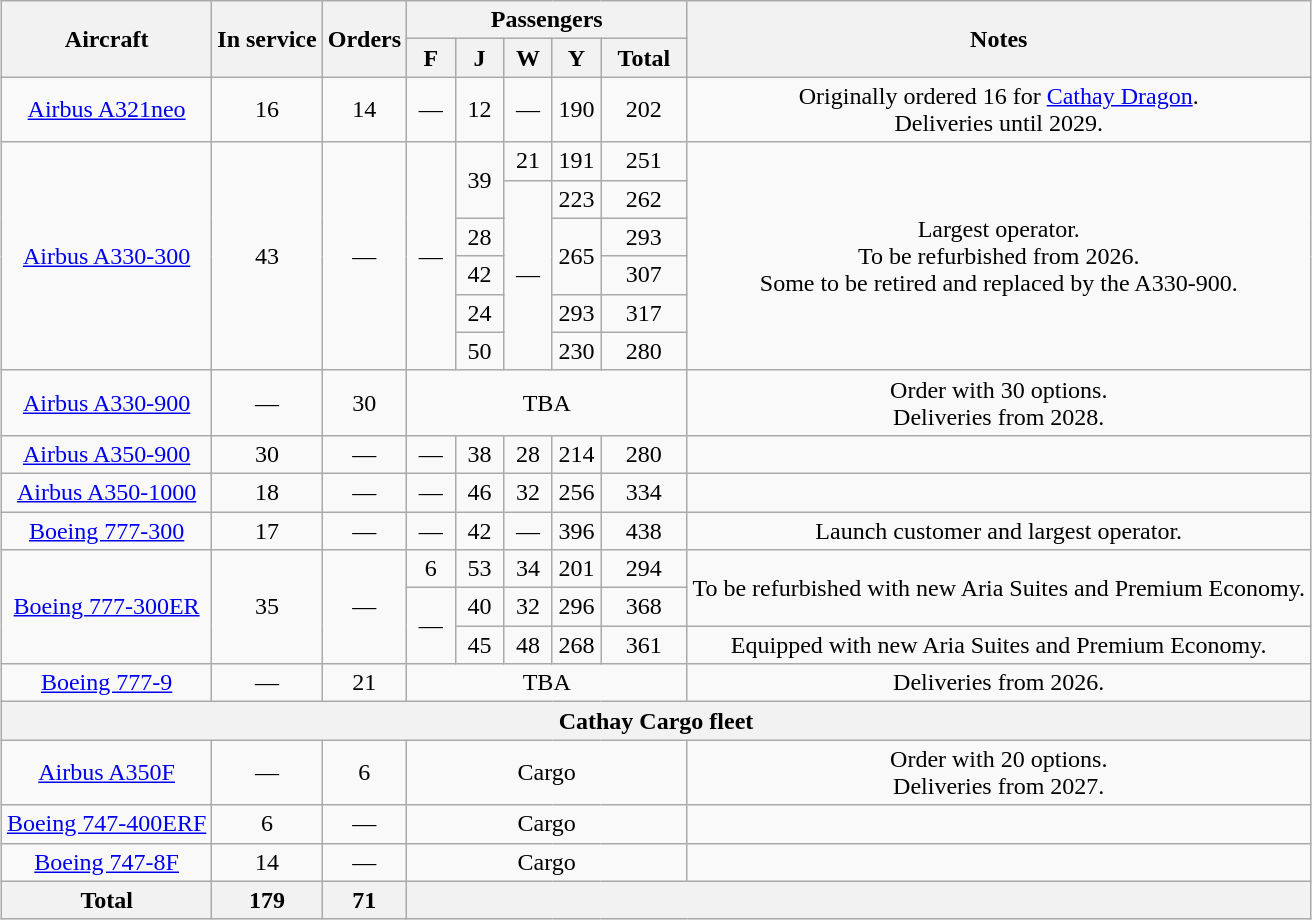<table class="wikitable" style="text-align:center; margin:auto;">
<tr>
<th rowspan="2">Aircraft</th>
<th rowspan="2">In service</th>
<th rowspan="2">Orders</th>
<th colspan="5">Passengers</th>
<th rowspan="2">Notes</th>
</tr>
<tr>
<th style="width:25px;"><abbr>F</abbr></th>
<th style="width:25px;"><abbr>J</abbr></th>
<th style="width:25px;"><abbr>W</abbr></th>
<th style="width:25px;"><abbr>Y</abbr></th>
<th style="width:50px;">Total</th>
</tr>
<tr>
<td><a href='#'>Airbus A321neo</a></td>
<td>16</td>
<td>14</td>
<td>—</td>
<td>12</td>
<td>—</td>
<td>190</td>
<td>202</td>
<td>Originally ordered 16 for <a href='#'>Cathay Dragon</a>.<br>Deliveries until 2029.</td>
</tr>
<tr>
<td rowspan="6"><a href='#'>Airbus A330-300</a></td>
<td rowspan="6">43</td>
<td rowspan="6">—</td>
<td rowspan="6">—</td>
<td rowspan="2">39</td>
<td>21</td>
<td>191</td>
<td>251</td>
<td rowspan="6">Largest operator.<br>To be refurbished from 2026.<br>Some to be retired and replaced by the A330-900.</td>
</tr>
<tr>
<td rowspan="5">—</td>
<td>223</td>
<td>262</td>
</tr>
<tr>
<td>28</td>
<td rowspan="2">265</td>
<td>293</td>
</tr>
<tr>
<td>42</td>
<td>307</td>
</tr>
<tr>
<td>24</td>
<td>293</td>
<td>317</td>
</tr>
<tr>
<td>50</td>
<td>230</td>
<td>280</td>
</tr>
<tr>
<td><a href='#'>Airbus A330-900</a></td>
<td>—</td>
<td>30</td>
<td colspan="5"><abbr>TBA</abbr></td>
<td>Order with 30 options.<br>Deliveries from 2028.</td>
</tr>
<tr>
<td><a href='#'>Airbus A350-900</a></td>
<td>30</td>
<td>—</td>
<td>—</td>
<td>38</td>
<td>28</td>
<td>214</td>
<td>280</td>
<td></td>
</tr>
<tr>
<td><a href='#'>Airbus A350-1000</a></td>
<td>18</td>
<td>—</td>
<td>—</td>
<td>46</td>
<td>32</td>
<td>256</td>
<td>334</td>
<td></td>
</tr>
<tr>
<td><a href='#'>Boeing 777-300</a></td>
<td>17</td>
<td>—</td>
<td>—</td>
<td>42</td>
<td>—</td>
<td>396</td>
<td>438</td>
<td>Launch customer and largest operator.</td>
</tr>
<tr>
<td rowspan="3"><a href='#'>Boeing 777-300ER</a></td>
<td rowspan="3">35</td>
<td rowspan="3">—</td>
<td>6</td>
<td>53</td>
<td>34</td>
<td>201</td>
<td>294</td>
<td rowspan="2">To be refurbished with new Aria Suites and Premium Economy.</td>
</tr>
<tr>
<td rowspan="2">—</td>
<td>40</td>
<td>32</td>
<td>296</td>
<td>368</td>
</tr>
<tr>
<td>45</td>
<td>48</td>
<td>268</td>
<td>361</td>
<td>Equipped with new Aria Suites and Premium Economy.</td>
</tr>
<tr>
<td><a href='#'>Boeing 777-9</a></td>
<td>—</td>
<td>21</td>
<td colspan="5"><abbr>TBA</abbr></td>
<td>Deliveries from 2026.</td>
</tr>
<tr>
<th colspan="9">Cathay Cargo fleet</th>
</tr>
<tr>
<td><a href='#'>Airbus A350F</a></td>
<td>—</td>
<td>6</td>
<td colspan="5"><abbr>Cargo</abbr></td>
<td>Order with 20 options.<br>Deliveries from 2027.</td>
</tr>
<tr>
<td><a href='#'>Boeing 747-400ERF</a></td>
<td>6</td>
<td>—</td>
<td colspan="5"><abbr>Cargo</abbr></td>
<td></td>
</tr>
<tr>
<td><a href='#'>Boeing 747-8F</a></td>
<td>14</td>
<td>—</td>
<td colspan="5"><abbr>Cargo</abbr></td>
<td></td>
</tr>
<tr class="sortbottom">
<th>Total</th>
<th>179</th>
<th>71</th>
<th colspan="6"></th>
</tr>
</table>
